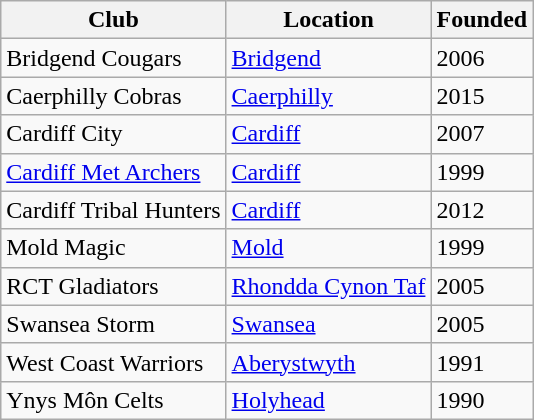<table class="wikitable sortable" style="text-align:left;">
<tr>
<th>Club</th>
<th>Location</th>
<th>Founded</th>
</tr>
<tr>
<td style="text-align:left;">Bridgend Cougars</td>
<td><a href='#'>Bridgend</a></td>
<td>2006</td>
</tr>
<tr>
<td style="text-align:left;">Caerphilly Cobras</td>
<td><a href='#'>Caerphilly</a></td>
<td>2015</td>
</tr>
<tr>
<td style="text-align:left;">Cardiff City</td>
<td><a href='#'>Cardiff</a></td>
<td>2007</td>
</tr>
<tr>
<td style="text-align:left;"><a href='#'>Cardiff Met Archers</a></td>
<td><a href='#'>Cardiff</a></td>
<td>1999</td>
</tr>
<tr>
<td style="text-align:left;">Cardiff Tribal Hunters</td>
<td><a href='#'>Cardiff</a></td>
<td>2012</td>
</tr>
<tr>
<td style="text-align:left;">Mold Magic</td>
<td><a href='#'>Mold</a></td>
<td>1999</td>
</tr>
<tr>
<td style="text-align:left;">RCT Gladiators</td>
<td><a href='#'>Rhondda Cynon Taf</a></td>
<td>2005</td>
</tr>
<tr>
<td style="text-align:left;">Swansea Storm</td>
<td><a href='#'>Swansea</a></td>
<td>2005</td>
</tr>
<tr>
<td style="text-align:left;">West Coast Warriors</td>
<td><a href='#'>Aberystwyth</a></td>
<td>1991</td>
</tr>
<tr>
<td style="text-align:left;">Ynys Môn Celts</td>
<td><a href='#'>Holyhead</a></td>
<td>1990</td>
</tr>
</table>
